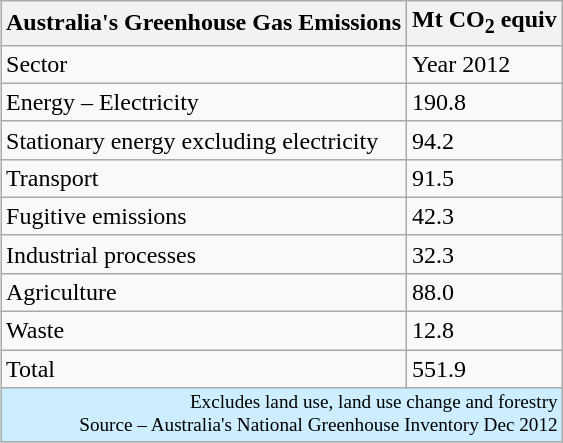<table class="wikitable" style="float: right;" border="1">
<tr>
<th>Australia's Greenhouse Gas Emissions</th>
<th>Mt CO<sub>2</sub> equiv</th>
</tr>
<tr>
<td>Sector</td>
<td><div> Year 2012</div></td>
</tr>
<tr>
<td>Energy – Electricity</td>
<td><div> 190.8</div></td>
</tr>
<tr>
<td>Stationary energy excluding electricity</td>
<td><div>94.2</div></td>
</tr>
<tr>
<td>Transport</td>
<td><div> 91.5</div></td>
</tr>
<tr>
<td>Fugitive emissions</td>
<td><div> 42.3</div></td>
</tr>
<tr>
<td>Industrial processes</td>
<td><div>32.3</div></td>
</tr>
<tr>
<td>Agriculture</td>
<td><div> 88.0</div></td>
</tr>
<tr>
<td>Waste</td>
<td><div> 12.8</div></td>
</tr>
<tr>
<td>Total</td>
<td><div>551.9</div></td>
</tr>
<tr>
<td colspan="2" style="font-size:80%; background:#cef; text-align:right;">Excludes land use, land use change and forestry<br>Source – Australia's National Greenhouse Inventory Dec 2012</td>
</tr>
</table>
